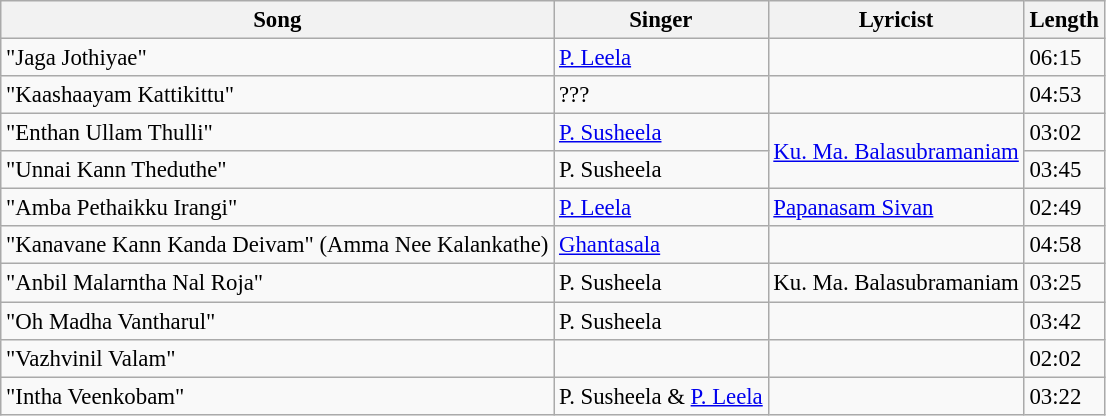<table class="wikitable" style="font-size:95%;">
<tr>
<th>Song</th>
<th>Singer</th>
<th>Lyricist</th>
<th>Length</th>
</tr>
<tr>
<td>"Jaga Jothiyae"</td>
<td><a href='#'>P. Leela</a></td>
<td></td>
<td>06:15</td>
</tr>
<tr>
<td>"Kaashaayam Kattikittu"</td>
<td>???</td>
<td></td>
<td>04:53</td>
</tr>
<tr>
<td>"Enthan Ullam Thulli"</td>
<td><a href='#'>P. Susheela</a></td>
<td rowspan="2"><a href='#'>Ku. Ma. Balasubramaniam</a></td>
<td>03:02</td>
</tr>
<tr>
<td>"Unnai Kann Theduthe"</td>
<td>P. Susheela</td>
<td>03:45</td>
</tr>
<tr>
<td>"Amba Pethaikku Irangi"</td>
<td><a href='#'>P. Leela</a></td>
<td><a href='#'>Papanasam Sivan</a></td>
<td>02:49</td>
</tr>
<tr>
<td>"Kanavane Kann Kanda Deivam" (Amma Nee Kalankathe)</td>
<td><a href='#'>Ghantasala</a></td>
<td></td>
<td>04:58</td>
</tr>
<tr>
<td>"Anbil Malarntha Nal Roja"</td>
<td>P. Susheela</td>
<td>Ku. Ma. Balasubramaniam</td>
<td>03:25</td>
</tr>
<tr>
<td>"Oh Madha Vantharul"</td>
<td>P. Susheela</td>
<td></td>
<td>03:42</td>
</tr>
<tr>
<td>"Vazhvinil Valam"</td>
<td></td>
<td></td>
<td>02:02</td>
</tr>
<tr>
<td>"Intha Veenkobam"</td>
<td>P. Susheela & <a href='#'>P. Leela</a></td>
<td></td>
<td>03:22</td>
</tr>
</table>
